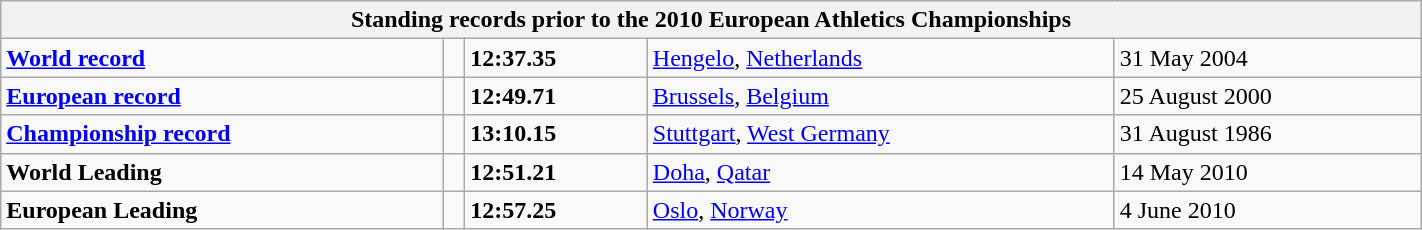<table class="wikitable" width=75%>
<tr>
<th colspan="5">Standing records prior to the 2010 European Athletics Championships</th>
</tr>
<tr>
<td><strong><a href='#'>World record</a></strong></td>
<td></td>
<td><strong>12:37.35</strong></td>
<td><a href='#'>Hengelo</a>, <a href='#'>Netherlands</a></td>
<td>31 May 2004</td>
</tr>
<tr>
<td><strong><a href='#'>European record</a></strong></td>
<td></td>
<td><strong>12:49.71</strong></td>
<td><a href='#'>Brussels</a>, <a href='#'>Belgium</a></td>
<td>25 August 2000</td>
</tr>
<tr>
<td><strong><a href='#'>Championship record</a></strong></td>
<td></td>
<td><strong>13:10.15</strong></td>
<td><a href='#'>Stuttgart</a>, <a href='#'>West Germany</a></td>
<td>31 August 1986</td>
</tr>
<tr>
<td><strong>World Leading</strong></td>
<td></td>
<td><strong>12:51.21</strong></td>
<td><a href='#'>Doha</a>, <a href='#'>Qatar</a></td>
<td>14 May 2010</td>
</tr>
<tr>
<td><strong>European Leading</strong></td>
<td></td>
<td><strong>12:57.25</strong></td>
<td><a href='#'>Oslo</a>, <a href='#'>Norway</a></td>
<td>4 June 2010</td>
</tr>
</table>
